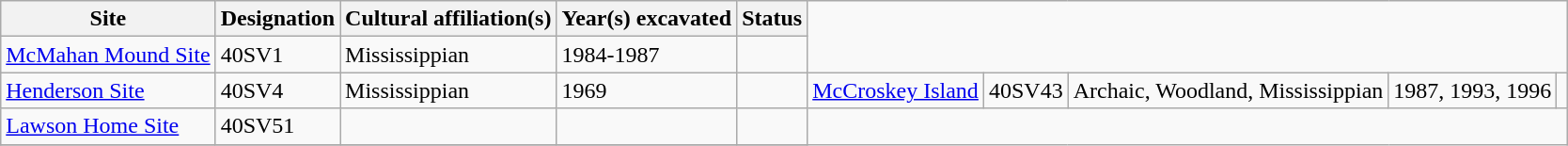<table class="wikitable">
<tr>
<th>Site</th>
<th>Designation</th>
<th>Cultural affiliation(s)</th>
<th>Year(s) excavated</th>
<th>Status</th>
</tr>
<tr>
<td><a href='#'>McMahan Mound Site</a></td>
<td>40SV1</td>
<td>Mississippian</td>
<td>1984-1987</td>
<td></td>
</tr>
<tr>
<td><a href='#'>Henderson Site</a></td>
<td>40SV4</td>
<td>Mississippian</td>
<td>1969</td>
<td></td>
<td><a href='#'>McCroskey Island</a></td>
<td>40SV43</td>
<td>Archaic, Woodland, Mississippian</td>
<td>1987, 1993, 1996</td>
<td></td>
</tr>
<tr>
<td><a href='#'>Lawson Home Site</a></td>
<td>40SV51</td>
<td></td>
<td></td>
<td></td>
</tr>
<tr>
</tr>
</table>
